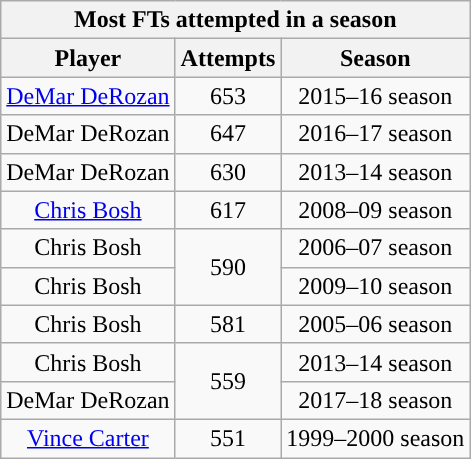<table class="wikitable" style="text-align:center">
<tr>
<th colspan="3">Most FTs attempted in a season</th>
</tr>
<tr>
<th>Player</th>
<th>Attempts</th>
<th>Season</th>
</tr>
<tr>
<td><a href='#'>DeMar DeRozan</a></td>
<td>653</td>
<td>2015–16 season</td>
</tr>
<tr>
<td>DeMar DeRozan</td>
<td>647</td>
<td>2016–17 season</td>
</tr>
<tr>
<td>DeMar DeRozan</td>
<td>630</td>
<td>2013–14 season</td>
</tr>
<tr>
<td><a href='#'>Chris Bosh</a></td>
<td>617</td>
<td>2008–09 season</td>
</tr>
<tr>
<td>Chris Bosh</td>
<td rowspan=2>590</td>
<td>2006–07 season</td>
</tr>
<tr>
<td>Chris Bosh</td>
<td>2009–10 season</td>
</tr>
<tr>
<td>Chris Bosh</td>
<td>581</td>
<td>2005–06 season</td>
</tr>
<tr>
<td>Chris Bosh</td>
<td rowspan=2>559</td>
<td>2013–14 season</td>
</tr>
<tr>
<td>DeMar DeRozan</td>
<td>2017–18 season</td>
</tr>
<tr>
<td><a href='#'>Vince Carter</a></td>
<td>551</td>
<td>1999–2000 season</td>
</tr>
</table>
